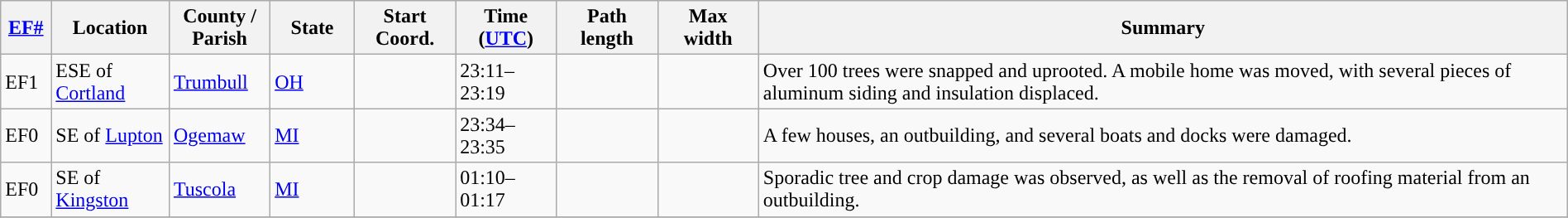<table class="wikitable sortable" style="width:100%;">
<tr>
<th scope="col"  style="width:3%; text-align:center;"><a href='#'>EF#</a></th>
<th scope="col"  style="width:7%; text-align:center;" class="unsortable">Location</th>
<th scope="col"  style="width:6%; text-align:center;" class="unsortable">County / Parish</th>
<th scope="col"  style="width:5%; text-align:center;">State</th>
<th scope="col"  style="width:6%; text-align:center;">Start Coord.</th>
<th scope="col"  style="width:6%; text-align:center;">Time (<a href='#'>UTC</a>)</th>
<th scope="col"  style="width:6%; text-align:center;">Path length</th>
<th scope="col"  style="width:6%; text-align:center;">Max width</th>
<th scope="col" class="unsortable" style="width:48%; text-align:center;">Summary</th>
</tr>
<tr>
<td>EF1</td>
<td>ESE of <a href='#'>Cortland</a></td>
<td><a href='#'>Trumbull</a></td>
<td><a href='#'>OH</a></td>
<td></td>
<td>23:11–23:19</td>
<td></td>
<td></td>
<td>Over 100 trees were snapped and uprooted. A mobile home was moved, with several pieces of aluminum siding and insulation displaced.</td>
</tr>
<tr>
<td>EF0</td>
<td>SE of <a href='#'>Lupton</a></td>
<td><a href='#'>Ogemaw</a></td>
<td><a href='#'>MI</a></td>
<td></td>
<td>23:34–23:35</td>
<td></td>
<td></td>
<td>A few houses, an outbuilding, and several boats and docks were damaged.</td>
</tr>
<tr>
<td>EF0</td>
<td>SE of <a href='#'>Kingston</a></td>
<td><a href='#'>Tuscola</a></td>
<td><a href='#'>MI</a></td>
<td></td>
<td>01:10–01:17</td>
<td></td>
<td></td>
<td>Sporadic tree and crop damage was observed, as well as the removal of roofing material from an outbuilding.</td>
</tr>
<tr>
</tr>
</table>
